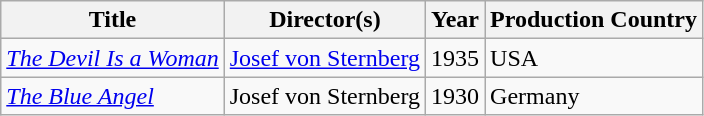<table class="wikitable sortable">
<tr>
<th>Title</th>
<th>Director(s)</th>
<th>Year</th>
<th>Production Country</th>
</tr>
<tr>
<td><em><a href='#'>The Devil Is a Woman</a></em></td>
<td><a href='#'>Josef von Sternberg</a></td>
<td>1935</td>
<td>USA</td>
</tr>
<tr>
<td><em><a href='#'>The Blue Angel</a></em></td>
<td>Josef von Sternberg</td>
<td>1930</td>
<td>Germany</td>
</tr>
</table>
